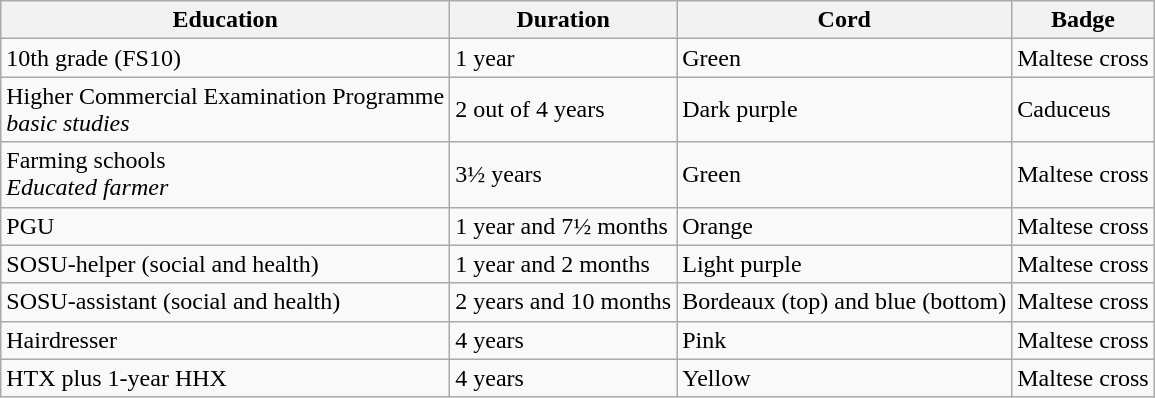<table class="wikitable">
<tr>
<th>Education</th>
<th>Duration</th>
<th>Cord</th>
<th>Badge</th>
</tr>
<tr>
<td>10th grade (FS10)</td>
<td>1 year</td>
<td>Green</td>
<td>Maltese cross</td>
</tr>
<tr>
<td>Higher Commercial Examination Programme <br><em>basic studies</em></td>
<td>2 out of 4 years</td>
<td>Dark purple</td>
<td>Caduceus</td>
</tr>
<tr>
<td>Farming schools<br><em>Educated farmer</em></td>
<td>3½ years</td>
<td>Green</td>
<td>Maltese cross</td>
</tr>
<tr>
<td>PGU</td>
<td>1 year and 7½ months</td>
<td>Orange</td>
<td>Maltese cross</td>
</tr>
<tr>
<td>SOSU-helper (social and health)</td>
<td>1 year and 2 months</td>
<td>Light purple</td>
<td>Maltese cross</td>
</tr>
<tr>
<td>SOSU-assistant (social and health)</td>
<td>2 years and 10 months</td>
<td>Bordeaux (top) and blue (bottom)</td>
<td>Maltese cross</td>
</tr>
<tr>
<td>Hairdresser</td>
<td>4 years</td>
<td>Pink</td>
<td>Maltese cross</td>
</tr>
<tr>
<td>HTX plus 1-year HHX</td>
<td>4 years</td>
<td>Yellow</td>
<td>Maltese cross</td>
</tr>
</table>
